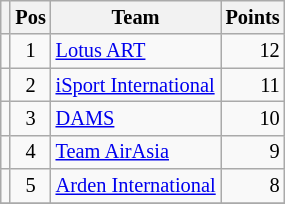<table class="wikitable" style="font-size:85%;">
<tr>
<th></th>
<th>Pos</th>
<th>Team</th>
<th>Points</th>
</tr>
<tr>
<td align="left"></td>
<td align="center">1</td>
<td> <a href='#'>Lotus ART</a></td>
<td align="right">12</td>
</tr>
<tr>
<td align="left"></td>
<td align="center">2</td>
<td> <a href='#'>iSport International</a></td>
<td align="right">11</td>
</tr>
<tr>
<td align="left"></td>
<td align="center">3</td>
<td> <a href='#'>DAMS</a></td>
<td align="right">10</td>
</tr>
<tr>
<td align="left"></td>
<td align="center">4</td>
<td> <a href='#'>Team AirAsia</a></td>
<td align="right">9</td>
</tr>
<tr>
<td align="left"></td>
<td align="center">5</td>
<td> <a href='#'>Arden International</a></td>
<td align="right">8</td>
</tr>
<tr>
</tr>
</table>
